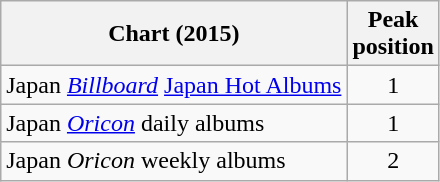<table class="wikitable sortable">
<tr>
<th>Chart (2015)</th>
<th>Peak<br>position</th>
</tr>
<tr>
<td>Japan <em><a href='#'>Billboard</a></em> <a href='#'>Japan Hot Albums</a></td>
<td style="text-align:center;">1</td>
</tr>
<tr>
<td>Japan <em><a href='#'>Oricon</a></em> daily albums</td>
<td style="text-align:center;">1</td>
</tr>
<tr>
<td>Japan <em>Oricon</em> weekly albums</td>
<td style="text-align:center;">2</td>
</tr>
</table>
